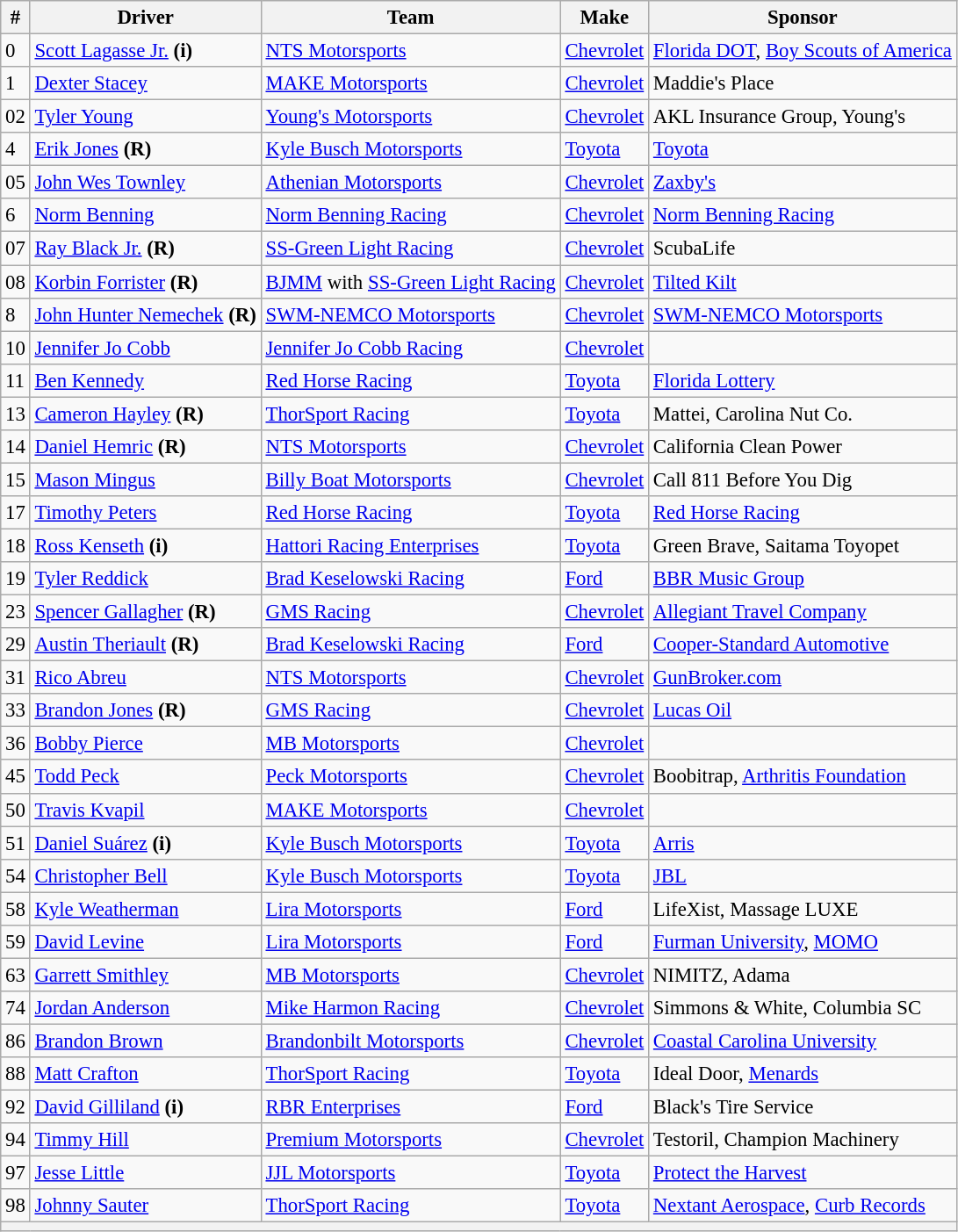<table class="wikitable" style="font-size:95%">
<tr>
<th>#</th>
<th>Driver</th>
<th>Team</th>
<th>Make</th>
<th>Sponsor</th>
</tr>
<tr>
<td>0</td>
<td><a href='#'>Scott Lagasse Jr.</a> <strong>(i)</strong></td>
<td><a href='#'>NTS Motorsports</a></td>
<td><a href='#'>Chevrolet</a></td>
<td><a href='#'>Florida DOT</a>, <a href='#'>Boy Scouts of America</a></td>
</tr>
<tr>
<td>1</td>
<td><a href='#'>Dexter Stacey</a></td>
<td><a href='#'>MAKE Motorsports</a></td>
<td><a href='#'>Chevrolet</a></td>
<td>Maddie's Place</td>
</tr>
<tr>
<td>02</td>
<td><a href='#'>Tyler Young</a></td>
<td><a href='#'>Young's Motorsports</a></td>
<td><a href='#'>Chevrolet</a></td>
<td>AKL Insurance Group, Young's</td>
</tr>
<tr>
<td>4</td>
<td><a href='#'>Erik Jones</a> <strong>(R)</strong></td>
<td><a href='#'>Kyle Busch Motorsports</a></td>
<td><a href='#'>Toyota</a></td>
<td><a href='#'>Toyota</a></td>
</tr>
<tr>
<td>05</td>
<td><a href='#'>John Wes Townley</a></td>
<td><a href='#'>Athenian Motorsports</a></td>
<td><a href='#'>Chevrolet</a></td>
<td><a href='#'>Zaxby's</a></td>
</tr>
<tr>
<td>6</td>
<td><a href='#'>Norm Benning</a></td>
<td><a href='#'>Norm Benning Racing</a></td>
<td><a href='#'>Chevrolet</a></td>
<td><a href='#'>Norm Benning Racing</a></td>
</tr>
<tr>
<td>07</td>
<td><a href='#'>Ray Black Jr.</a> <strong>(R)</strong></td>
<td><a href='#'>SS-Green Light Racing</a></td>
<td><a href='#'>Chevrolet</a></td>
<td>ScubaLife</td>
</tr>
<tr>
<td>08</td>
<td><a href='#'>Korbin Forrister</a> <strong>(R)</strong></td>
<td><a href='#'>BJMM</a> with <a href='#'>SS-Green Light Racing</a></td>
<td><a href='#'>Chevrolet</a></td>
<td><a href='#'>Tilted Kilt</a></td>
</tr>
<tr>
<td>8</td>
<td><a href='#'>John Hunter Nemechek</a> <strong>(R)</strong></td>
<td><a href='#'>SWM-NEMCO Motorsports</a></td>
<td><a href='#'>Chevrolet</a></td>
<td><a href='#'>SWM-NEMCO Motorsports</a></td>
</tr>
<tr>
<td>10</td>
<td><a href='#'>Jennifer Jo Cobb</a></td>
<td><a href='#'>Jennifer Jo Cobb Racing</a></td>
<td><a href='#'>Chevrolet</a></td>
<td></td>
</tr>
<tr>
<td>11</td>
<td><a href='#'>Ben Kennedy</a></td>
<td><a href='#'>Red Horse Racing</a></td>
<td><a href='#'>Toyota</a></td>
<td><a href='#'>Florida Lottery</a></td>
</tr>
<tr>
<td>13</td>
<td><a href='#'>Cameron Hayley</a> <strong>(R)</strong></td>
<td><a href='#'>ThorSport Racing</a></td>
<td><a href='#'>Toyota</a></td>
<td>Mattei, Carolina Nut Co.</td>
</tr>
<tr>
<td>14</td>
<td><a href='#'>Daniel Hemric</a> <strong>(R)</strong></td>
<td><a href='#'>NTS Motorsports</a></td>
<td><a href='#'>Chevrolet</a></td>
<td>California Clean Power</td>
</tr>
<tr>
<td>15</td>
<td><a href='#'>Mason Mingus</a></td>
<td><a href='#'>Billy Boat Motorsports</a></td>
<td><a href='#'>Chevrolet</a></td>
<td>Call 811 Before You Dig</td>
</tr>
<tr>
<td>17</td>
<td><a href='#'>Timothy Peters</a></td>
<td><a href='#'>Red Horse Racing</a></td>
<td><a href='#'>Toyota</a></td>
<td><a href='#'>Red Horse Racing</a></td>
</tr>
<tr>
<td>18</td>
<td><a href='#'>Ross Kenseth</a> <strong>(i)</strong></td>
<td><a href='#'>Hattori Racing Enterprises</a></td>
<td><a href='#'>Toyota</a></td>
<td>Green Brave, Saitama Toyopet</td>
</tr>
<tr>
<td>19</td>
<td><a href='#'>Tyler Reddick</a></td>
<td><a href='#'>Brad Keselowski Racing</a></td>
<td><a href='#'>Ford</a></td>
<td><a href='#'>BBR Music Group</a></td>
</tr>
<tr>
<td>23</td>
<td><a href='#'>Spencer Gallagher</a> <strong>(R)</strong></td>
<td><a href='#'>GMS Racing</a></td>
<td><a href='#'>Chevrolet</a></td>
<td><a href='#'>Allegiant Travel Company</a></td>
</tr>
<tr>
<td>29</td>
<td><a href='#'>Austin Theriault</a> <strong>(R)</strong></td>
<td><a href='#'>Brad Keselowski Racing</a></td>
<td><a href='#'>Ford</a></td>
<td><a href='#'>Cooper-Standard Automotive</a></td>
</tr>
<tr>
<td>31</td>
<td><a href='#'>Rico Abreu</a></td>
<td><a href='#'>NTS Motorsports</a></td>
<td><a href='#'>Chevrolet</a></td>
<td><a href='#'>GunBroker.com</a></td>
</tr>
<tr>
<td>33</td>
<td><a href='#'>Brandon Jones</a> <strong>(R)</strong></td>
<td><a href='#'>GMS Racing</a></td>
<td><a href='#'>Chevrolet</a></td>
<td><a href='#'>Lucas Oil</a></td>
</tr>
<tr>
<td>36</td>
<td><a href='#'>Bobby Pierce</a></td>
<td><a href='#'>MB Motorsports</a></td>
<td><a href='#'>Chevrolet</a></td>
<td></td>
</tr>
<tr>
<td>45</td>
<td><a href='#'>Todd Peck</a></td>
<td><a href='#'>Peck Motorsports</a></td>
<td><a href='#'>Chevrolet</a></td>
<td>Boobitrap, <a href='#'>Arthritis Foundation</a></td>
</tr>
<tr>
<td>50</td>
<td><a href='#'>Travis Kvapil</a></td>
<td><a href='#'>MAKE Motorsports</a></td>
<td><a href='#'>Chevrolet</a></td>
<td></td>
</tr>
<tr>
<td>51</td>
<td><a href='#'>Daniel Suárez</a> <strong>(i)</strong></td>
<td><a href='#'>Kyle Busch Motorsports</a></td>
<td><a href='#'>Toyota</a></td>
<td><a href='#'>Arris</a></td>
</tr>
<tr>
<td>54</td>
<td><a href='#'>Christopher Bell</a></td>
<td><a href='#'>Kyle Busch Motorsports</a></td>
<td><a href='#'>Toyota</a></td>
<td><a href='#'>JBL</a></td>
</tr>
<tr>
<td>58</td>
<td><a href='#'>Kyle Weatherman</a></td>
<td><a href='#'>Lira Motorsports</a></td>
<td><a href='#'>Ford</a></td>
<td>LifeXist, Massage LUXE</td>
</tr>
<tr>
<td>59</td>
<td><a href='#'>David Levine</a></td>
<td><a href='#'>Lira Motorsports</a></td>
<td><a href='#'>Ford</a></td>
<td><a href='#'>Furman University</a>, <a href='#'>MOMO</a></td>
</tr>
<tr>
<td>63</td>
<td><a href='#'>Garrett Smithley</a></td>
<td><a href='#'>MB Motorsports</a></td>
<td><a href='#'>Chevrolet</a></td>
<td>NIMITZ, Adama</td>
</tr>
<tr>
<td>74</td>
<td><a href='#'>Jordan Anderson</a></td>
<td><a href='#'>Mike Harmon Racing</a></td>
<td><a href='#'>Chevrolet</a></td>
<td>Simmons & White, Columbia SC</td>
</tr>
<tr>
<td>86</td>
<td><a href='#'>Brandon Brown</a></td>
<td><a href='#'>Brandonbilt Motorsports</a></td>
<td><a href='#'>Chevrolet</a></td>
<td><a href='#'>Coastal Carolina University</a></td>
</tr>
<tr>
<td>88</td>
<td><a href='#'>Matt Crafton</a></td>
<td><a href='#'>ThorSport Racing</a></td>
<td><a href='#'>Toyota</a></td>
<td>Ideal Door, <a href='#'>Menards</a></td>
</tr>
<tr>
<td>92</td>
<td><a href='#'>David Gilliland</a> <strong>(i)</strong></td>
<td><a href='#'>RBR Enterprises</a></td>
<td><a href='#'>Ford</a></td>
<td>Black's Tire Service</td>
</tr>
<tr>
<td>94</td>
<td><a href='#'>Timmy Hill</a></td>
<td><a href='#'>Premium Motorsports</a></td>
<td><a href='#'>Chevrolet</a></td>
<td>Testoril, Champion Machinery</td>
</tr>
<tr>
<td>97</td>
<td><a href='#'>Jesse Little</a></td>
<td><a href='#'>JJL Motorsports</a></td>
<td><a href='#'>Toyota</a></td>
<td><a href='#'>Protect the Harvest</a></td>
</tr>
<tr>
<td>98</td>
<td><a href='#'>Johnny Sauter</a></td>
<td><a href='#'>ThorSport Racing</a></td>
<td><a href='#'>Toyota</a></td>
<td><a href='#'>Nextant Aerospace</a>, <a href='#'>Curb Records</a></td>
</tr>
<tr>
<th colspan="5"></th>
</tr>
</table>
